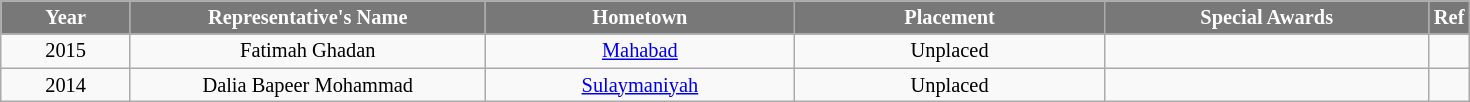<table class="wikitable sortable" style="font-size: 85%; text-align:center">
<tr>
<th width="80" style="background-color:#787878;color:#FFFFFF;">Year</th>
<th width="230" style="background-color:#787878;color:#FFFFFF;">Representative's Name</th>
<th width="200" style="background-color:#787878;color:#FFFFFF;">Hometown</th>
<th width="200" style="background-color:#787878;color:#FFFFFF;">Placement</th>
<th width="210" style="background-color:#787878;color:#FFFFFF;">Special Awards</th>
<th width="8" style="background-color:#787878;color:#FFFFFF;">Ref</th>
</tr>
<tr>
<td>2015</td>
<td>Fatimah Ghadan</td>
<td><a href='#'>Mahabad</a></td>
<td>Unplaced</td>
<td></td>
<td></td>
</tr>
<tr>
<td>2014</td>
<td>Dalia Bapeer Mohammad</td>
<td><a href='#'>Sulaymaniyah</a></td>
<td>Unplaced</td>
<td></td>
<td></td>
</tr>
</table>
